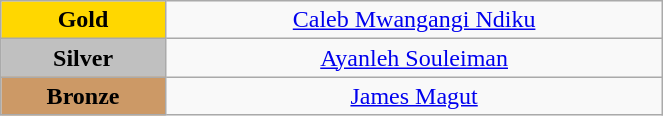<table class="wikitable" style=" text-align:center; " width="35%">
<tr>
<td bgcolor="gold"><strong>Gold</strong></td>
<td><a href='#'>Caleb Mwangangi Ndiku</a><br>  <small><em></em></small></td>
</tr>
<tr>
<td bgcolor="silver"><strong>Silver</strong></td>
<td><a href='#'>Ayanleh Souleiman</a><br>  <small><em></em></small></td>
</tr>
<tr>
<td bgcolor="CC9966"><strong>Bronze</strong></td>
<td><a href='#'>James Magut</a><br>  <small><em></em></small></td>
</tr>
</table>
